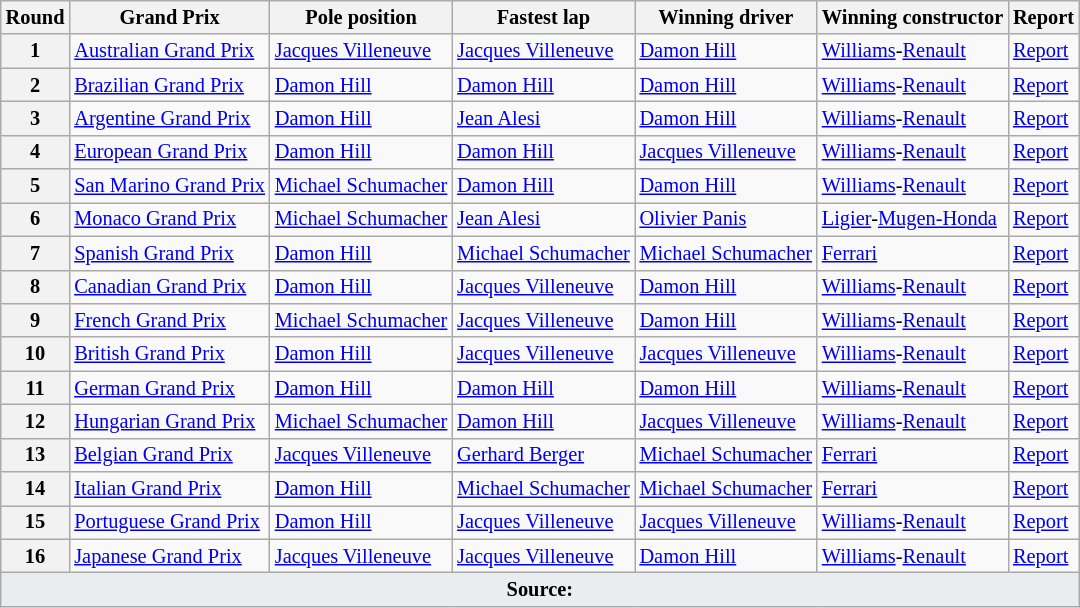<table class="wikitable sortable" style="font-size: 85%">
<tr>
<th>Round</th>
<th>Grand Prix</th>
<th>Pole position</th>
<th>Fastest lap</th>
<th>Winning driver</th>
<th>Winning constructor</th>
<th>Report</th>
</tr>
<tr>
<th>1</th>
<td> <a href='#'>Australian Grand Prix</a></td>
<td> <a href='#'>Jacques Villeneuve</a></td>
<td nowrap> <a href='#'>Jacques Villeneuve</a></td>
<td> <a href='#'>Damon Hill</a></td>
<td nowrap> <a href='#'>Williams</a>-<a href='#'>Renault</a></td>
<td><a href='#'>Report</a></td>
</tr>
<tr>
<th>2</th>
<td> <a href='#'>Brazilian Grand Prix</a></td>
<td> <a href='#'>Damon Hill</a></td>
<td> <a href='#'>Damon Hill</a></td>
<td> <a href='#'>Damon Hill</a></td>
<td> <a href='#'>Williams</a>-<a href='#'>Renault</a></td>
<td><a href='#'>Report</a></td>
</tr>
<tr>
<th>3</th>
<td> <a href='#'>Argentine Grand Prix</a></td>
<td> <a href='#'>Damon Hill</a></td>
<td> <a href='#'>Jean Alesi</a></td>
<td> <a href='#'>Damon Hill</a></td>
<td> <a href='#'>Williams</a>-<a href='#'>Renault</a></td>
<td><a href='#'>Report</a></td>
</tr>
<tr>
<th>4</th>
<td> <a href='#'>European Grand Prix</a></td>
<td> <a href='#'>Damon Hill</a></td>
<td> <a href='#'>Damon Hill</a></td>
<td> <a href='#'>Jacques Villeneuve</a></td>
<td> <a href='#'>Williams</a>-<a href='#'>Renault</a></td>
<td><a href='#'>Report</a></td>
</tr>
<tr>
<th>5</th>
<td> <a href='#'>San Marino Grand Prix</a></td>
<td nowrap> <a href='#'>Michael Schumacher</a></td>
<td> <a href='#'>Damon Hill</a></td>
<td> <a href='#'>Damon Hill</a></td>
<td> <a href='#'>Williams</a>-<a href='#'>Renault</a></td>
<td><a href='#'>Report</a></td>
</tr>
<tr>
<th>6</th>
<td> <a href='#'>Monaco Grand Prix</a></td>
<td> <a href='#'>Michael Schumacher</a></td>
<td> <a href='#'>Jean Alesi</a></td>
<td> <a href='#'>Olivier Panis</a></td>
<td nowrap> <a href='#'>Ligier</a>-<a href='#'>Mugen-Honda</a></td>
<td><a href='#'>Report</a></td>
</tr>
<tr>
<th>7</th>
<td> <a href='#'>Spanish Grand Prix</a></td>
<td> <a href='#'>Damon Hill</a></td>
<td nowrap> <a href='#'>Michael Schumacher</a></td>
<td nowrap> <a href='#'>Michael Schumacher</a></td>
<td> <a href='#'>Ferrari</a></td>
<td><a href='#'>Report</a></td>
</tr>
<tr>
<th>8</th>
<td> <a href='#'>Canadian Grand Prix</a></td>
<td> <a href='#'>Damon Hill</a></td>
<td> <a href='#'>Jacques Villeneuve</a></td>
<td> <a href='#'>Damon Hill</a></td>
<td> <a href='#'>Williams</a>-<a href='#'>Renault</a></td>
<td><a href='#'>Report</a></td>
</tr>
<tr>
<th>9</th>
<td> <a href='#'>French Grand Prix</a></td>
<td> <a href='#'>Michael Schumacher</a></td>
<td> <a href='#'>Jacques Villeneuve</a></td>
<td> <a href='#'>Damon Hill</a></td>
<td> <a href='#'>Williams</a>-<a href='#'>Renault</a></td>
<td><a href='#'>Report</a></td>
</tr>
<tr>
<th>10</th>
<td> <a href='#'>British Grand Prix</a></td>
<td> <a href='#'>Damon Hill</a></td>
<td> <a href='#'>Jacques Villeneuve</a></td>
<td> <a href='#'>Jacques Villeneuve</a></td>
<td> <a href='#'>Williams</a>-<a href='#'>Renault</a></td>
<td><a href='#'>Report</a></td>
</tr>
<tr>
<th>11</th>
<td> <a href='#'>German Grand Prix</a></td>
<td> <a href='#'>Damon Hill</a></td>
<td> <a href='#'>Damon Hill</a></td>
<td> <a href='#'>Damon Hill</a></td>
<td> <a href='#'>Williams</a>-<a href='#'>Renault</a></td>
<td><a href='#'>Report</a></td>
</tr>
<tr>
<th>12</th>
<td> <a href='#'>Hungarian Grand Prix</a></td>
<td> <a href='#'>Michael Schumacher</a></td>
<td> <a href='#'>Damon Hill</a></td>
<td> <a href='#'>Jacques Villeneuve</a></td>
<td> <a href='#'>Williams</a>-<a href='#'>Renault</a></td>
<td><a href='#'>Report</a></td>
</tr>
<tr>
<th>13</th>
<td> <a href='#'>Belgian Grand Prix</a></td>
<td> <a href='#'>Jacques Villeneuve</a></td>
<td> <a href='#'>Gerhard Berger</a></td>
<td> <a href='#'>Michael Schumacher</a></td>
<td> <a href='#'>Ferrari</a></td>
<td><a href='#'>Report</a></td>
</tr>
<tr>
<th>14</th>
<td> <a href='#'>Italian Grand Prix</a></td>
<td> <a href='#'>Damon Hill</a></td>
<td> <a href='#'>Michael Schumacher</a></td>
<td nowrap> <a href='#'>Michael Schumacher</a></td>
<td> <a href='#'>Ferrari</a></td>
<td><a href='#'>Report</a></td>
</tr>
<tr>
<th>15</th>
<td nowrap> <a href='#'>Portuguese Grand Prix</a></td>
<td> <a href='#'>Damon Hill</a></td>
<td> <a href='#'>Jacques Villeneuve</a></td>
<td> <a href='#'>Jacques Villeneuve</a></td>
<td> <a href='#'>Williams</a>-<a href='#'>Renault</a></td>
<td><a href='#'>Report</a></td>
</tr>
<tr>
<th>16</th>
<td> <a href='#'>Japanese Grand Prix</a></td>
<td> <a href='#'>Jacques Villeneuve</a></td>
<td> <a href='#'>Jacques Villeneuve</a></td>
<td> <a href='#'>Damon Hill</a></td>
<td> <a href='#'>Williams</a>-<a href='#'>Renault</a></td>
<td><a href='#'>Report</a></td>
</tr>
<tr class="sortbottom">
<td colspan="7" style="background-color:#EAECF0;text-align:center"><strong>Source:</strong></td>
</tr>
</table>
